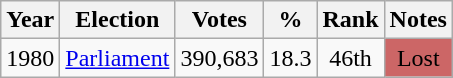<table class="wikitable" style="text-align:center;">
<tr>
<th>Year</th>
<th>Election</th>
<th>Votes</th>
<th>%</th>
<th>Rank</th>
<th>Notes</th>
</tr>
<tr>
<td>1980</td>
<td><a href='#'>Parliament</a></td>
<td>390,683</td>
<td>18.3</td>
<td>46th</td>
<td style="background-color:#C66">Lost</td>
</tr>
</table>
